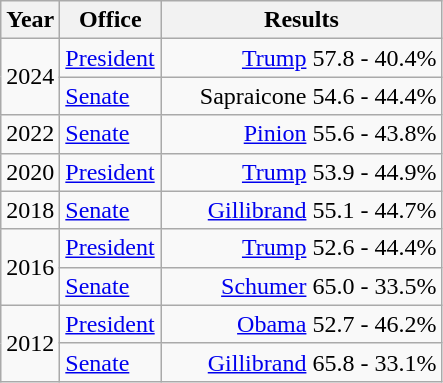<table class=wikitable>
<tr>
<th width="30">Year</th>
<th width="60">Office</th>
<th width="180">Results</th>
</tr>
<tr>
<td rowspan="2">2024</td>
<td><a href='#'>President</a></td>
<td align="right" ><a href='#'>Trump</a> 57.8 - 40.4%</td>
</tr>
<tr>
<td><a href='#'>Senate</a></td>
<td align="right" >Sapraicone 54.6 - 44.4%</td>
</tr>
<tr>
<td>2022</td>
<td><a href='#'>Senate</a></td>
<td align="right" ><a href='#'>Pinion</a> 55.6 - 43.8%</td>
</tr>
<tr>
<td>2020</td>
<td><a href='#'>President</a></td>
<td align="right" ><a href='#'>Trump</a> 53.9 - 44.9%</td>
</tr>
<tr>
<td>2018</td>
<td><a href='#'>Senate</a></td>
<td align="right" ><a href='#'>Gillibrand</a> 55.1 - 44.7%</td>
</tr>
<tr>
<td rowspan="2">2016</td>
<td><a href='#'>President</a></td>
<td align="right" ><a href='#'>Trump</a> 52.6 - 44.4%</td>
</tr>
<tr>
<td><a href='#'>Senate</a></td>
<td align="right" ><a href='#'>Schumer</a> 65.0 - 33.5%</td>
</tr>
<tr>
<td rowspan="2">2012</td>
<td><a href='#'>President</a></td>
<td align="right" ><a href='#'>Obama</a> 52.7 - 46.2%</td>
</tr>
<tr>
<td><a href='#'>Senate</a></td>
<td align="right" ><a href='#'>Gillibrand</a> 65.8 - 33.1%</td>
</tr>
</table>
